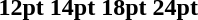<table style="margin-left:40px;">
<tr>
<td><strong>12pt</strong></td>
<td><strong>14pt</strong></td>
<td><strong>18pt</strong></td>
<td><strong>24pt</strong></td>
</tr>
</table>
